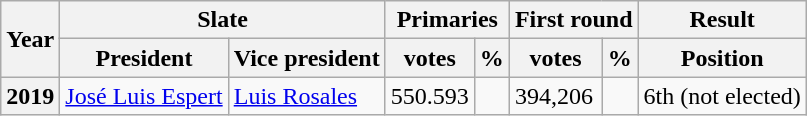<table class="wikitable">
<tr>
<th rowspan="2">Year</th>
<th colspan="2">Slate</th>
<th colspan="2">Primaries</th>
<th colspan="2">First round</th>
<th>Result</th>
</tr>
<tr>
<th>President</th>
<th>Vice president</th>
<th>votes</th>
<th>%</th>
<th>votes</th>
<th>%</th>
<th>Position</th>
</tr>
<tr>
<th>2019</th>
<td><a href='#'>José Luis Espert</a></td>
<td><a href='#'>Luis Rosales</a></td>
<td>550.593</td>
<td></td>
<td>394,206</td>
<td></td>
<td>6th (not elected)</td>
</tr>
</table>
